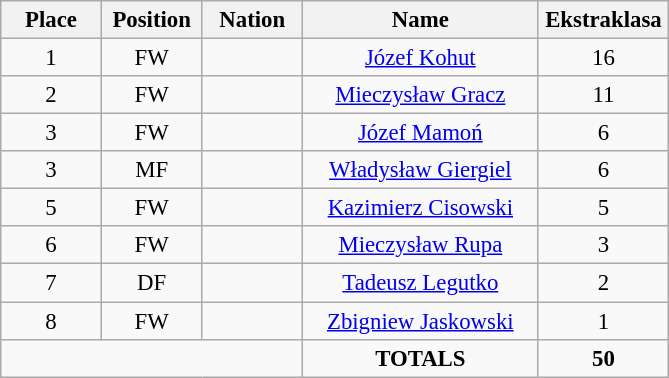<table class="wikitable" style="font-size: 95%; text-align: center;">
<tr>
<th width=60>Place</th>
<th width=60>Position</th>
<th width=60>Nation</th>
<th width=150>Name</th>
<th width=80>Ekstraklasa</th>
</tr>
<tr>
<td>1</td>
<td>FW</td>
<td></td>
<td><a href='#'>Józef Kohut</a></td>
<td>16</td>
</tr>
<tr>
<td>2</td>
<td>FW</td>
<td></td>
<td><a href='#'>Mieczysław Gracz</a></td>
<td>11</td>
</tr>
<tr>
<td>3</td>
<td>FW</td>
<td></td>
<td><a href='#'>Józef Mamoń</a></td>
<td>6</td>
</tr>
<tr>
<td>3</td>
<td>MF</td>
<td></td>
<td><a href='#'>Władysław Giergiel</a></td>
<td>6</td>
</tr>
<tr>
<td>5</td>
<td>FW</td>
<td></td>
<td><a href='#'>Kazimierz Cisowski</a></td>
<td>5</td>
</tr>
<tr>
<td>6</td>
<td>FW</td>
<td></td>
<td><a href='#'>Mieczysław Rupa</a></td>
<td>3</td>
</tr>
<tr>
<td>7</td>
<td>DF</td>
<td></td>
<td><a href='#'>Tadeusz Legutko</a></td>
<td>2</td>
</tr>
<tr>
<td>8</td>
<td>FW</td>
<td></td>
<td><a href='#'>Zbigniew Jaskowski</a></td>
<td>1</td>
</tr>
<tr>
<td colspan="3"></td>
<td><strong>TOTALS</strong></td>
<td><strong>50</strong></td>
</tr>
</table>
